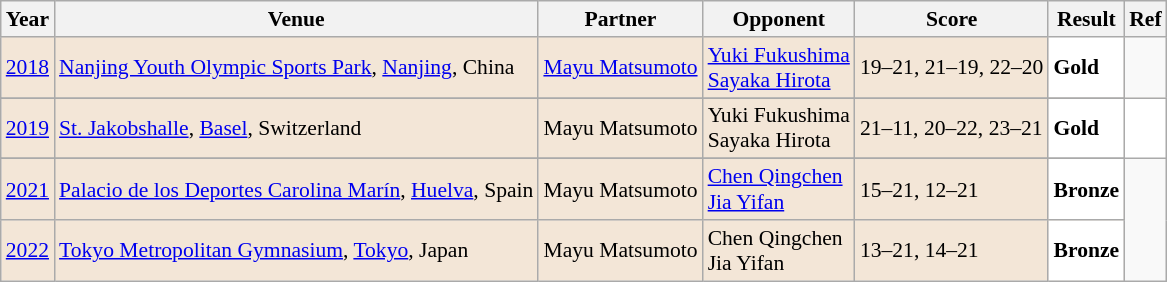<table class="sortable wikitable" style="font-size: 90%">
<tr>
<th>Year</th>
<th>Venue</th>
<th>Partner</th>
<th>Opponent</th>
<th>Score</th>
<th>Result</th>
<th>Ref</th>
</tr>
<tr style="background:#F3E6D7">
<td align="center"><a href='#'>2018</a></td>
<td align="left"><a href='#'>Nanjing Youth Olympic Sports Park</a>, <a href='#'>Nanjing</a>, China</td>
<td align="left"> <a href='#'>Mayu Matsumoto</a></td>
<td align="left"> <a href='#'>Yuki Fukushima</a><br> <a href='#'>Sayaka Hirota</a></td>
<td align="left">19–21, 21–19, 22–20</td>
<td style="text-align:left; background:white"> <strong>Gold</strong></td>
</tr>
<tr>
</tr>
<tr style="background:#F3E6D7">
<td align="center"><a href='#'>2019</a></td>
<td align="left"><a href='#'>St. Jakobshalle</a>, <a href='#'>Basel</a>, Switzerland</td>
<td align="left"> Mayu Matsumoto</td>
<td align="left"> Yuki Fukushima<br> Sayaka Hirota</td>
<td align="left">21–11, 20–22, 23–21</td>
<td style="text-align:left; background:white"> <strong>Gold</strong></td>
<td style="text-align:center; background:white"></td>
</tr>
<tr>
</tr>
<tr style="background:#F3E6D7">
<td align="center"><a href='#'>2021</a></td>
<td align="left"><a href='#'>Palacio de los Deportes Carolina Marín</a>, <a href='#'>Huelva</a>, Spain</td>
<td align="left"> Mayu Matsumoto</td>
<td align="left"> <a href='#'>Chen Qingchen</a> <br>  <a href='#'>Jia Yifan</a></td>
<td align="left">15–21, 12–21</td>
<td style="text-align:left; background:white"> <strong>Bronze</strong></td>
</tr>
<tr style="background:#F3E6D7">
<td align="center"><a href='#'>2022</a></td>
<td align="left"><a href='#'>Tokyo Metropolitan Gymnasium</a>, <a href='#'>Tokyo</a>, Japan</td>
<td align="left"> Mayu Matsumoto</td>
<td align="left"> Chen Qingchen<br> Jia Yifan</td>
<td align="left">13–21, 14–21</td>
<td style="text-align:left; background:white"> <strong>Bronze</strong></td>
</tr>
</table>
